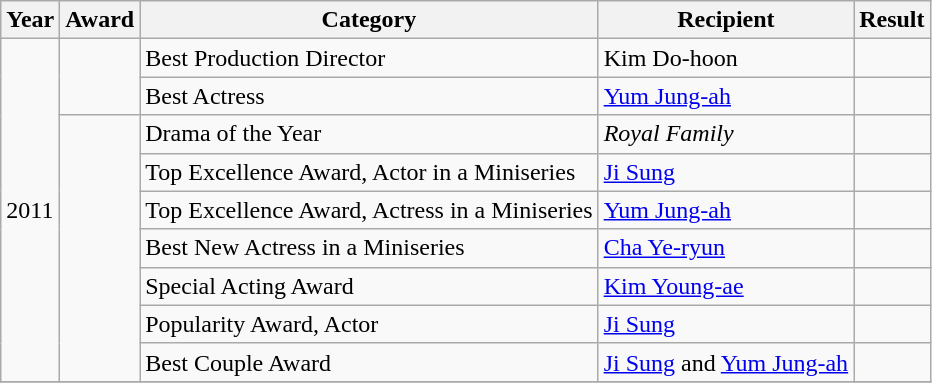<table class="wikitable">
<tr>
<th>Year</th>
<th>Award</th>
<th>Category</th>
<th>Recipient</th>
<th>Result</th>
</tr>
<tr>
<td rowspan=9>2011</td>
<td rowspan=2></td>
<td>Best Production Director</td>
<td>Kim Do-hoon</td>
<td></td>
</tr>
<tr>
<td>Best Actress</td>
<td><a href='#'>Yum Jung-ah</a></td>
<td></td>
</tr>
<tr>
<td rowspan=7></td>
<td>Drama of the Year</td>
<td><em>Royal Family</em></td>
<td></td>
</tr>
<tr>
<td>Top Excellence Award, Actor in a Miniseries</td>
<td><a href='#'>Ji Sung</a></td>
<td></td>
</tr>
<tr>
<td>Top Excellence Award, Actress in a Miniseries</td>
<td><a href='#'>Yum Jung-ah</a></td>
<td></td>
</tr>
<tr>
<td>Best New Actress in a Miniseries</td>
<td><a href='#'>Cha Ye-ryun</a></td>
<td></td>
</tr>
<tr>
<td>Special Acting Award</td>
<td><a href='#'>Kim Young-ae</a></td>
<td></td>
</tr>
<tr>
<td>Popularity Award, Actor</td>
<td><a href='#'>Ji Sung</a></td>
<td></td>
</tr>
<tr>
<td>Best Couple Award</td>
<td><a href='#'>Ji Sung</a> and <a href='#'>Yum Jung-ah</a></td>
<td></td>
</tr>
<tr>
</tr>
</table>
